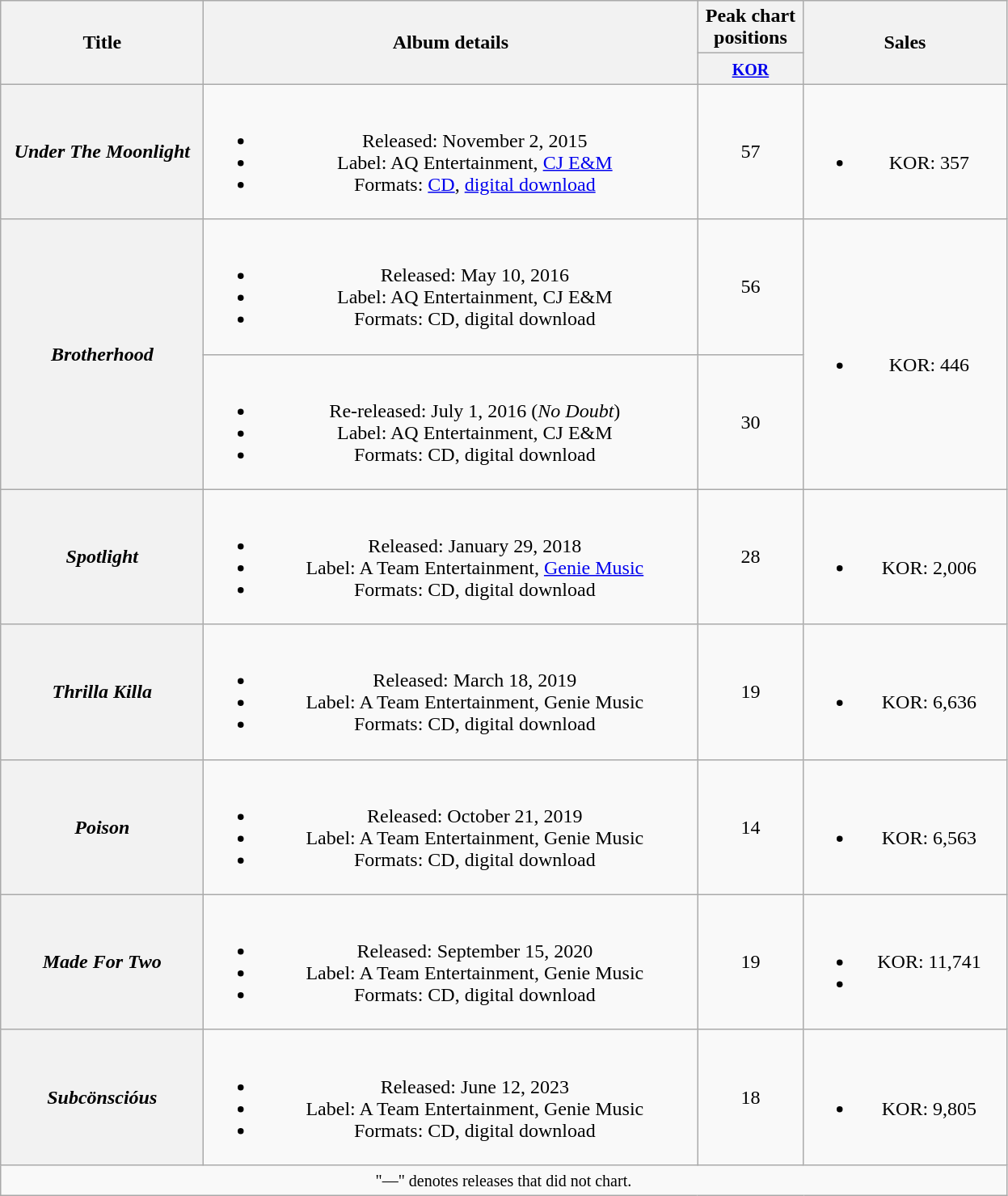<table class="wikitable plainrowheaders" style="text-align:center;">
<tr>
<th scope="col" rowspan="2" style="width:10em;">Title</th>
<th scope="col" rowspan="2" style="width:25em;">Album details</th>
<th scope="col" colspan="1" style="width:5em;">Peak chart positions</th>
<th scope="col" rowspan="2" style="width:10em;">Sales</th>
</tr>
<tr>
<th><small><a href='#'>KOR</a></small><br></th>
</tr>
<tr>
<th scope="row"><em>Under The Moonlight</em></th>
<td><br><ul><li>Released: November 2, 2015</li><li>Label: AQ Entertainment, <a href='#'>CJ E&M</a></li><li>Formats: <a href='#'>CD</a>, <a href='#'>digital download</a></li></ul></td>
<td>57</td>
<td><br><ul><li>KOR: 357</li></ul></td>
</tr>
<tr>
<th scope="row" rowspan="2"><em>Brotherhood</em></th>
<td><br><ul><li>Released: May 10, 2016</li><li>Label: AQ Entertainment, CJ E&M</li><li>Formats: CD, digital download</li></ul></td>
<td>56</td>
<td rowspan="2"><br><ul><li>KOR: 446</li></ul></td>
</tr>
<tr>
<td><br><ul><li>Re-released: July 1, 2016 (<em>No Doubt</em>)</li><li>Label: AQ Entertainment, CJ E&M</li><li>Formats: CD, digital download</li></ul></td>
<td>30</td>
</tr>
<tr>
<th scope="row"><em>Spotlight</em></th>
<td><br><ul><li>Released: January 29, 2018</li><li>Label: A Team Entertainment, <a href='#'>Genie Music</a></li><li>Formats: CD, digital download</li></ul></td>
<td>28</td>
<td><br><ul><li>KOR: 2,006</li></ul></td>
</tr>
<tr>
<th scope="row"><em>Thrilla Killa</em></th>
<td><br><ul><li>Released: March 18, 2019</li><li>Label: A Team Entertainment, Genie Music</li><li>Formats: CD, digital download</li></ul></td>
<td>19</td>
<td><br><ul><li>KOR: 6,636</li></ul></td>
</tr>
<tr>
<th scope="row"><em>Poison</em></th>
<td><br><ul><li>Released: October 21, 2019</li><li>Label: A Team Entertainment, Genie Music</li><li>Formats: CD, digital download</li></ul></td>
<td>14</td>
<td><br><ul><li>KOR: 6,563</li></ul></td>
</tr>
<tr>
<th scope="row"><em>Made For Two</em></th>
<td><br><ul><li>Released: September 15, 2020</li><li>Label: A Team Entertainment, Genie Music</li><li>Formats: CD, digital download</li></ul></td>
<td>19</td>
<td><br><ul><li>KOR: 11,741</li><li></li></ul></td>
</tr>
<tr>
<th scope="row"><em>Subcönscióus</em></th>
<td><br><ul><li>Released: June 12, 2023</li><li>Label: A Team Entertainment, Genie Music</li><li>Formats: CD, digital download</li></ul></td>
<td>18</td>
<td><br><ul><li>KOR: 9,805</li></ul></td>
</tr>
<tr>
<td colspan="5" align="center"><small>"—" denotes releases that did not chart.</small></td>
</tr>
</table>
